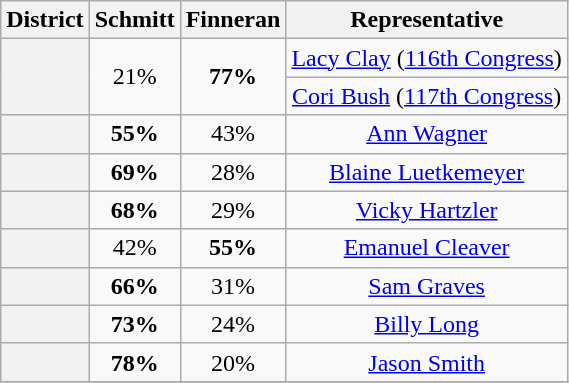<table class=wikitable>
<tr>
<th>District</th>
<th>Schmitt</th>
<th>Finneran</th>
<th>Representative</th>
</tr>
<tr align=center>
<th rowspan=2 ></th>
<td rowspan=2>21%</td>
<td rowspan=2><strong>77%</strong></td>
<td><a href='#'>Lacy Clay</a> (<a href='#'>116th Congress</a>)</td>
</tr>
<tr align=center>
<td><a href='#'>Cori Bush</a> (<a href='#'>117th Congress</a>)</td>
</tr>
<tr align=center>
<th></th>
<td><strong>55%</strong></td>
<td>43%</td>
<td><a href='#'>Ann Wagner</a></td>
</tr>
<tr align=center>
<th></th>
<td><strong>69%</strong></td>
<td>28%</td>
<td><a href='#'>Blaine Luetkemeyer</a></td>
</tr>
<tr align=center>
<th></th>
<td><strong>68%</strong></td>
<td>29%</td>
<td><a href='#'>Vicky Hartzler</a></td>
</tr>
<tr align=center>
<th></th>
<td>42%</td>
<td><strong>55%</strong></td>
<td><a href='#'>Emanuel Cleaver</a></td>
</tr>
<tr align=center>
<th></th>
<td><strong>66%</strong></td>
<td>31%</td>
<td><a href='#'>Sam Graves</a></td>
</tr>
<tr align=center>
<th></th>
<td><strong>73%</strong></td>
<td>24%</td>
<td><a href='#'>Billy Long</a></td>
</tr>
<tr align=center>
<th></th>
<td><strong>78%</strong></td>
<td>20%</td>
<td><a href='#'>Jason Smith</a></td>
</tr>
<tr align=center>
</tr>
</table>
